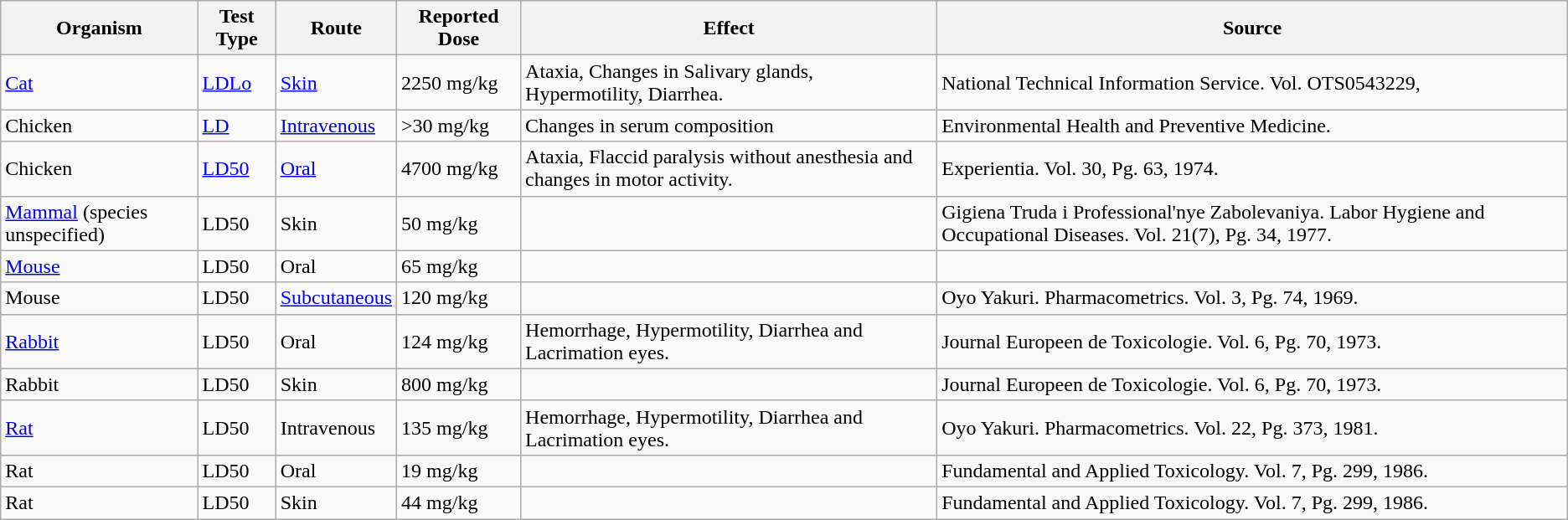<table class="wikitable">
<tr>
<th>Organism</th>
<th>Test Type</th>
<th>Route</th>
<th>Reported Dose</th>
<th>Effect</th>
<th>Source</th>
</tr>
<tr>
<td><a href='#'>Cat</a></td>
<td><a href='#'>LDLo</a></td>
<td><a href='#'>Skin</a></td>
<td>2250 mg/kg</td>
<td>Ataxia, Changes in Salivary glands, Hypermotility, Diarrhea.</td>
<td>National Technical Information Service. Vol. OTS0543229,</td>
</tr>
<tr>
<td>Chicken</td>
<td><a href='#'>LD</a></td>
<td><a href='#'>Intravenous</a></td>
<td>>30 mg/kg</td>
<td>Changes in serum composition</td>
<td>Environmental Health and Preventive Medicine.</td>
</tr>
<tr>
<td>Chicken</td>
<td><a href='#'>LD50</a></td>
<td><a href='#'>Oral</a></td>
<td>4700 mg/kg</td>
<td>Ataxia, Flaccid paralysis without anesthesia and changes in motor activity.</td>
<td>Experientia. Vol. 30, Pg. 63, 1974.</td>
</tr>
<tr>
<td><a href='#'>Mammal</a> (species unspecified)</td>
<td>LD50</td>
<td>Skin</td>
<td>50 mg/kg</td>
<td></td>
<td>Gigiena Truda i Professional'nye Zabolevaniya. Labor Hygiene and Occupational Diseases. Vol. 21(7), Pg. 34, 1977.</td>
</tr>
<tr>
<td><a href='#'>Mouse</a></td>
<td>LD50</td>
<td>Oral</td>
<td>65 mg/kg</td>
<td></td>
<td></td>
</tr>
<tr>
<td>Mouse</td>
<td>LD50</td>
<td><a href='#'>Subcutaneous</a></td>
<td>120 mg/kg</td>
<td></td>
<td>Oyo Yakuri. Pharmacometrics. Vol. 3, Pg. 74, 1969.</td>
</tr>
<tr>
<td><a href='#'>Rabbit</a></td>
<td>LD50</td>
<td>Oral</td>
<td>124 mg/kg</td>
<td>Hemorrhage, Hypermotility, Diarrhea and Lacrimation eyes.</td>
<td>Journal Europeen de Toxicologie. Vol. 6, Pg. 70, 1973.</td>
</tr>
<tr>
<td>Rabbit</td>
<td>LD50</td>
<td>Skin</td>
<td>800 mg/kg</td>
<td></td>
<td>Journal Europeen de Toxicologie. Vol. 6, Pg. 70, 1973.</td>
</tr>
<tr>
<td><a href='#'>Rat</a></td>
<td>LD50</td>
<td>Intravenous</td>
<td>135 mg/kg</td>
<td>Hemorrhage, Hypermotility, Diarrhea and Lacrimation eyes.</td>
<td>Oyo Yakuri. Pharmacometrics. Vol. 22, Pg. 373, 1981.</td>
</tr>
<tr>
<td>Rat</td>
<td>LD50</td>
<td>Oral</td>
<td>19 mg/kg</td>
<td></td>
<td>Fundamental and Applied Toxicology. Vol. 7, Pg. 299, 1986.</td>
</tr>
<tr>
<td>Rat</td>
<td>LD50</td>
<td>Skin</td>
<td>44 mg/kg</td>
<td></td>
<td>Fundamental and Applied Toxicology. Vol. 7, Pg. 299, 1986.</td>
</tr>
</table>
